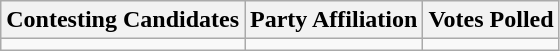<table class="wikitable sortable">
<tr>
<th>Contesting Candidates</th>
<th>Party Affiliation</th>
<th>Votes Polled</th>
</tr>
<tr>
<td></td>
<td></td>
<td></td>
</tr>
</table>
